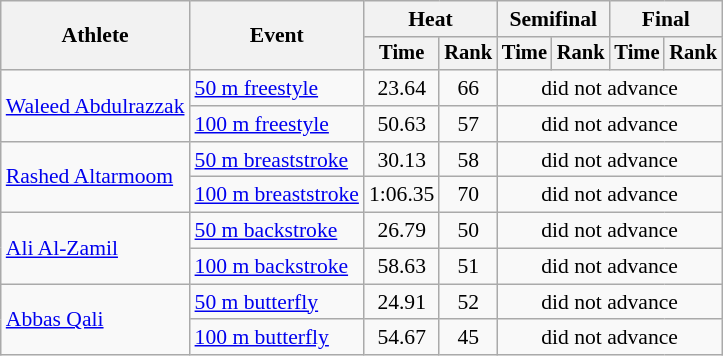<table class="wikitable" style="text-align:center; font-size:90%">
<tr>
<th rowspan="2">Athlete</th>
<th rowspan="2">Event</th>
<th colspan="2">Heat</th>
<th colspan="2">Semifinal</th>
<th colspan="2">Final</th>
</tr>
<tr style="font-size:95%">
<th>Time</th>
<th>Rank</th>
<th>Time</th>
<th>Rank</th>
<th>Time</th>
<th>Rank</th>
</tr>
<tr>
<td align=left rowspan=2><a href='#'>Waleed Abdulrazzak</a></td>
<td align=left><a href='#'>50 m freestyle</a></td>
<td>23.64</td>
<td>66</td>
<td colspan=4>did not advance</td>
</tr>
<tr>
<td align=left><a href='#'>100 m freestyle</a></td>
<td>50.63</td>
<td>57</td>
<td colspan=4>did not advance</td>
</tr>
<tr>
<td align=left rowspan=2><a href='#'>Rashed Altarmoom</a></td>
<td align=left><a href='#'>50 m breaststroke</a></td>
<td>30.13</td>
<td>58</td>
<td colspan=4>did not advance</td>
</tr>
<tr>
<td align=left><a href='#'>100 m breaststroke</a></td>
<td>1:06.35</td>
<td>70</td>
<td colspan=4>did not advance</td>
</tr>
<tr>
<td align=left rowspan=2><a href='#'>Ali Al-Zamil</a></td>
<td align=left><a href='#'>50 m backstroke</a></td>
<td>26.79</td>
<td>50</td>
<td colspan=4>did not advance</td>
</tr>
<tr>
<td align=left><a href='#'>100 m backstroke</a></td>
<td>58.63</td>
<td>51</td>
<td colspan=4>did not advance</td>
</tr>
<tr>
<td align=left rowspan=2><a href='#'>Abbas Qali</a></td>
<td align=left><a href='#'>50 m butterfly</a></td>
<td>24.91</td>
<td>52</td>
<td colspan=4>did not advance</td>
</tr>
<tr>
<td align=left><a href='#'>100 m butterfly</a></td>
<td>54.67</td>
<td>45</td>
<td colspan=4>did not advance</td>
</tr>
</table>
